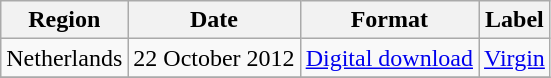<table class="wikitable">
<tr>
<th>Region</th>
<th>Date</th>
<th>Format</th>
<th>Label</th>
</tr>
<tr>
<td>Netherlands</td>
<td>22 October 2012</td>
<td><a href='#'>Digital download</a></td>
<td><a href='#'>Virgin</a></td>
</tr>
<tr>
</tr>
</table>
